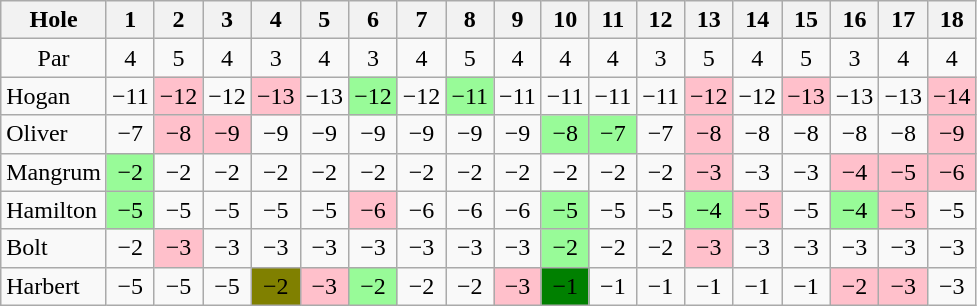<table class="wikitable" style="text-align:center">
<tr>
<th>Hole</th>
<th>1</th>
<th>2</th>
<th>3</th>
<th>4</th>
<th>5</th>
<th>6</th>
<th>7</th>
<th>8</th>
<th>9</th>
<th>10</th>
<th>11</th>
<th>12</th>
<th>13</th>
<th>14</th>
<th>15</th>
<th>16</th>
<th>17</th>
<th>18</th>
</tr>
<tr>
<td>Par</td>
<td>4</td>
<td>5</td>
<td>4</td>
<td>3</td>
<td>4</td>
<td>3</td>
<td>4</td>
<td>5</td>
<td>4</td>
<td>4</td>
<td>4</td>
<td>3</td>
<td>5</td>
<td>4</td>
<td>5</td>
<td>3</td>
<td>4</td>
<td>4</td>
</tr>
<tr>
<td align=left> Hogan</td>
<td>−11</td>
<td style="background: Pink;">−12</td>
<td>−12</td>
<td style="background: Pink;">−13</td>
<td>−13</td>
<td style="background: PaleGreen;">−12</td>
<td>−12</td>
<td style="background: PaleGreen;">−11</td>
<td>−11</td>
<td>−11</td>
<td>−11</td>
<td>−11</td>
<td style="background: Pink;">−12</td>
<td>−12</td>
<td style="background: Pink;">−13</td>
<td>−13</td>
<td>−13</td>
<td style="background: Pink;">−14</td>
</tr>
<tr>
<td align=left> Oliver</td>
<td>−7</td>
<td style="background: Pink;">−8</td>
<td style="background: Pink;">−9</td>
<td>−9</td>
<td>−9</td>
<td>−9</td>
<td>−9</td>
<td>−9</td>
<td>−9</td>
<td style="background: PaleGreen;">−8</td>
<td style="background: PaleGreen;">−7</td>
<td>−7</td>
<td style="background: Pink;">−8</td>
<td>−8</td>
<td>−8</td>
<td>−8</td>
<td>−8</td>
<td style="background: Pink;">−9</td>
</tr>
<tr>
<td align=left> Mangrum</td>
<td style="background: PaleGreen;">−2</td>
<td>−2</td>
<td>−2</td>
<td>−2</td>
<td>−2</td>
<td>−2</td>
<td>−2</td>
<td>−2</td>
<td>−2</td>
<td>−2</td>
<td>−2</td>
<td>−2</td>
<td style="background: Pink;">−3</td>
<td>−3</td>
<td>−3</td>
<td style="background: Pink;">−4</td>
<td style="background: Pink;">−5</td>
<td style="background: Pink;">−6</td>
</tr>
<tr>
<td align=left> Hamilton</td>
<td style="background: PaleGreen;">−5</td>
<td>−5</td>
<td>−5</td>
<td>−5</td>
<td>−5</td>
<td style="background: Pink;">−6</td>
<td>−6</td>
<td>−6</td>
<td>−6</td>
<td style="background: PaleGreen;">−5</td>
<td>−5</td>
<td>−5</td>
<td style="background: PaleGreen;">−4</td>
<td style="background: Pink;">−5</td>
<td>−5</td>
<td style="background: PaleGreen;">−4</td>
<td style="background: Pink;">−5</td>
<td>−5</td>
</tr>
<tr>
<td align=left> Bolt</td>
<td>−2</td>
<td style="background: Pink;">−3</td>
<td>−3</td>
<td>−3</td>
<td>−3</td>
<td>−3</td>
<td>−3</td>
<td>−3</td>
<td>−3</td>
<td style="background: PaleGreen;">−2</td>
<td>−2</td>
<td>−2</td>
<td style="background: Pink;">−3</td>
<td>−3</td>
<td>−3</td>
<td>−3</td>
<td>−3</td>
<td>−3</td>
</tr>
<tr>
<td align=left> Harbert</td>
<td>−5</td>
<td>−5</td>
<td>−5</td>
<td style="background: Olive;">−2</td>
<td style="background: Pink;">−3</td>
<td style="background: PaleGreen;">−2</td>
<td>−2</td>
<td>−2</td>
<td style="background: Pink;">−3</td>
<td style="background: Green;">−1</td>
<td>−1</td>
<td>−1</td>
<td>−1</td>
<td>−1</td>
<td>−1</td>
<td style="background: Pink;">−2</td>
<td style="background: Pink;">−3</td>
<td>−3</td>
</tr>
</table>
